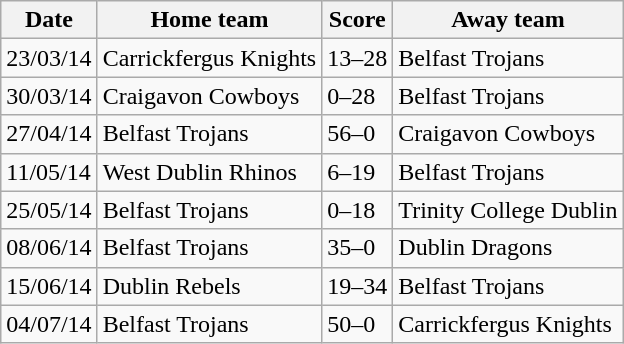<table class="wikitable">
<tr>
<th>Date</th>
<th>Home team</th>
<th>Score</th>
<th>Away team</th>
</tr>
<tr>
<td>23/03/14</td>
<td>Carrickfergus Knights</td>
<td>13–28</td>
<td>Belfast Trojans</td>
</tr>
<tr>
<td>30/03/14</td>
<td>Craigavon Cowboys</td>
<td>0–28</td>
<td>Belfast Trojans</td>
</tr>
<tr>
<td>27/04/14</td>
<td>Belfast Trojans</td>
<td>56–0</td>
<td>Craigavon Cowboys</td>
</tr>
<tr>
<td>11/05/14</td>
<td>West Dublin Rhinos</td>
<td>6–19</td>
<td>Belfast Trojans</td>
</tr>
<tr>
<td>25/05/14</td>
<td>Belfast Trojans</td>
<td>0–18</td>
<td>Trinity College Dublin</td>
</tr>
<tr>
<td>08/06/14</td>
<td>Belfast Trojans</td>
<td>35–0</td>
<td>Dublin Dragons</td>
</tr>
<tr>
<td>15/06/14</td>
<td>Dublin Rebels</td>
<td>19–34</td>
<td>Belfast Trojans</td>
</tr>
<tr>
<td>04/07/14</td>
<td>Belfast Trojans</td>
<td>50–0</td>
<td>Carrickfergus Knights</td>
</tr>
</table>
